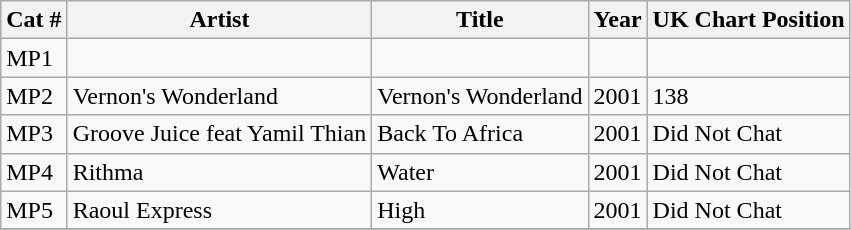<table class="wikitable">
<tr>
<th>Cat #</th>
<th>Artist</th>
<th>Title</th>
<th>Year</th>
<th>UK Chart Position</th>
</tr>
<tr>
<td>MP1</td>
<td></td>
<td></td>
<td></td>
<td></td>
</tr>
<tr>
<td>MP2</td>
<td>Vernon's Wonderland</td>
<td>Vernon's Wonderland</td>
<td>2001</td>
<td>138</td>
</tr>
<tr>
<td>MP3</td>
<td>Groove Juice feat Yamil Thian</td>
<td>Back To Africa</td>
<td>2001</td>
<td>Did Not Chat</td>
</tr>
<tr>
<td>MP4</td>
<td>Rithma</td>
<td>Water</td>
<td>2001</td>
<td>Did Not Chat</td>
</tr>
<tr>
<td>MP5</td>
<td>Raoul Express</td>
<td>High</td>
<td>2001</td>
<td>Did Not Chat</td>
</tr>
<tr>
</tr>
</table>
